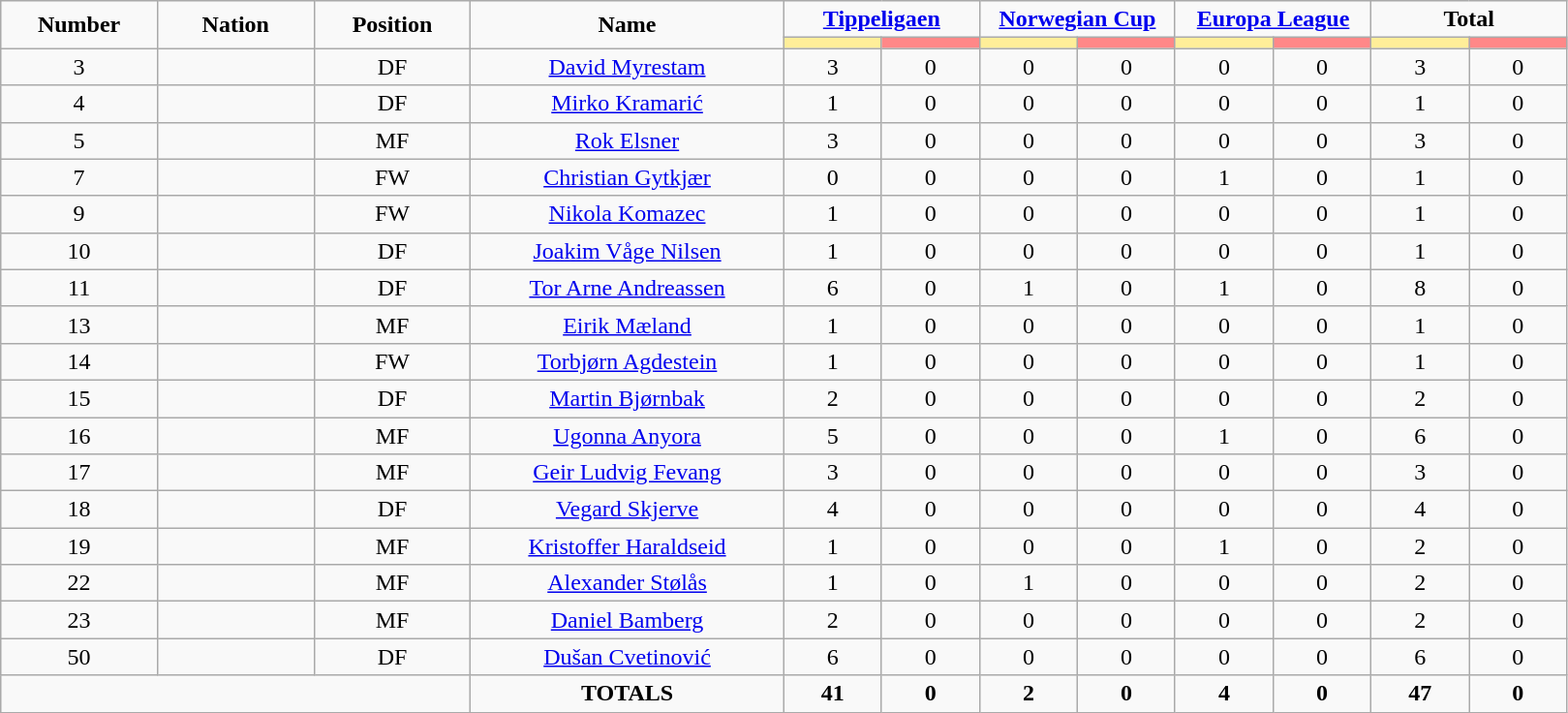<table class="wikitable" style="font-size: 100%; text-align: center;">
<tr>
<td rowspan=2 width="10%" align=center><strong>Number</strong></td>
<td rowspan=2 width="10%" align=center><strong>Nation</strong></td>
<td rowspan=2 width="10%" align=center><strong>Position</strong></td>
<td rowspan=2 width="20%" align=center><strong>Name</strong></td>
<td colspan=2 align=center><strong><a href='#'>Tippeligaen</a></strong></td>
<td colspan=2 align=center><strong><a href='#'>Norwegian Cup</a></strong></td>
<td colspan=2 align=center><strong><a href='#'>Europa League</a></strong></td>
<td colspan=2 align=center><strong>Total</strong></td>
</tr>
<tr>
<th width=60 style="background: #FFEE99"></th>
<th width=60 style="background: #FF8888"></th>
<th width=60 style="background: #FFEE99"></th>
<th width=60 style="background: #FF8888"></th>
<th width=60 style="background: #FFEE99"></th>
<th width=60 style="background: #FF8888"></th>
<th width=60 style="background: #FFEE99"></th>
<th width=60 style="background: #FF8888"></th>
</tr>
<tr>
<td>3</td>
<td></td>
<td>DF</td>
<td><a href='#'>David Myrestam</a></td>
<td>3</td>
<td>0</td>
<td>0</td>
<td>0</td>
<td>0</td>
<td>0</td>
<td>3</td>
<td>0</td>
</tr>
<tr>
<td>4</td>
<td></td>
<td>DF</td>
<td><a href='#'>Mirko Kramarić</a></td>
<td>1</td>
<td>0</td>
<td>0</td>
<td>0</td>
<td>0</td>
<td>0</td>
<td>1</td>
<td>0</td>
</tr>
<tr>
<td>5</td>
<td></td>
<td>MF</td>
<td><a href='#'>Rok Elsner</a></td>
<td>3</td>
<td>0</td>
<td>0</td>
<td>0</td>
<td>0</td>
<td>0</td>
<td>3</td>
<td>0</td>
</tr>
<tr>
<td>7</td>
<td></td>
<td>FW</td>
<td><a href='#'>Christian Gytkjær</a></td>
<td>0</td>
<td>0</td>
<td>0</td>
<td>0</td>
<td>1</td>
<td>0</td>
<td>1</td>
<td>0</td>
</tr>
<tr>
<td>9</td>
<td></td>
<td>FW</td>
<td><a href='#'>Nikola Komazec</a></td>
<td>1</td>
<td>0</td>
<td>0</td>
<td>0</td>
<td>0</td>
<td>0</td>
<td>1</td>
<td>0</td>
</tr>
<tr>
<td>10</td>
<td></td>
<td>DF</td>
<td><a href='#'>Joakim Våge Nilsen</a></td>
<td>1</td>
<td>0</td>
<td>0</td>
<td>0</td>
<td>0</td>
<td>0</td>
<td>1</td>
<td>0</td>
</tr>
<tr>
<td>11</td>
<td></td>
<td>DF</td>
<td><a href='#'>Tor Arne Andreassen</a></td>
<td>6</td>
<td>0</td>
<td>1</td>
<td>0</td>
<td>1</td>
<td>0</td>
<td>8</td>
<td>0</td>
</tr>
<tr>
<td>13</td>
<td></td>
<td>MF</td>
<td><a href='#'>Eirik Mæland</a></td>
<td>1</td>
<td>0</td>
<td>0</td>
<td>0</td>
<td>0</td>
<td>0</td>
<td>1</td>
<td>0</td>
</tr>
<tr>
<td>14</td>
<td></td>
<td>FW</td>
<td><a href='#'>Torbjørn Agdestein</a></td>
<td>1</td>
<td>0</td>
<td>0</td>
<td>0</td>
<td>0</td>
<td>0</td>
<td>1</td>
<td>0</td>
</tr>
<tr>
<td>15</td>
<td></td>
<td>DF</td>
<td><a href='#'>Martin Bjørnbak</a></td>
<td>2</td>
<td>0</td>
<td>0</td>
<td>0</td>
<td>0</td>
<td>0</td>
<td>2</td>
<td>0</td>
</tr>
<tr>
<td>16</td>
<td></td>
<td>MF</td>
<td><a href='#'>Ugonna Anyora</a></td>
<td>5</td>
<td>0</td>
<td>0</td>
<td>0</td>
<td>1</td>
<td>0</td>
<td>6</td>
<td>0</td>
</tr>
<tr>
<td>17</td>
<td></td>
<td>MF</td>
<td><a href='#'>Geir Ludvig Fevang</a></td>
<td>3</td>
<td>0</td>
<td>0</td>
<td>0</td>
<td>0</td>
<td>0</td>
<td>3</td>
<td>0</td>
</tr>
<tr>
<td>18</td>
<td></td>
<td>DF</td>
<td><a href='#'>Vegard Skjerve</a></td>
<td>4</td>
<td>0</td>
<td>0</td>
<td>0</td>
<td>0</td>
<td>0</td>
<td>4</td>
<td>0</td>
</tr>
<tr>
<td>19</td>
<td></td>
<td>MF</td>
<td><a href='#'>Kristoffer Haraldseid</a></td>
<td>1</td>
<td>0</td>
<td>0</td>
<td>0</td>
<td>1</td>
<td>0</td>
<td>2</td>
<td>0</td>
</tr>
<tr>
<td>22</td>
<td></td>
<td>MF</td>
<td><a href='#'>Alexander Stølås</a></td>
<td>1</td>
<td>0</td>
<td>1</td>
<td>0</td>
<td>0</td>
<td>0</td>
<td>2</td>
<td>0</td>
</tr>
<tr>
<td>23</td>
<td></td>
<td>MF</td>
<td><a href='#'>Daniel Bamberg</a></td>
<td>2</td>
<td>0</td>
<td>0</td>
<td>0</td>
<td>0</td>
<td>0</td>
<td>2</td>
<td>0</td>
</tr>
<tr>
<td>50</td>
<td></td>
<td>DF</td>
<td><a href='#'>Dušan Cvetinović</a></td>
<td>6</td>
<td>0</td>
<td>0</td>
<td>0</td>
<td>0</td>
<td>0</td>
<td>6</td>
<td>0</td>
</tr>
<tr>
<td colspan=3></td>
<td><strong>TOTALS</strong></td>
<td><strong>41</strong></td>
<td><strong>0</strong></td>
<td><strong>2</strong></td>
<td><strong>0</strong></td>
<td><strong>4</strong></td>
<td><strong>0</strong></td>
<td><strong>47</strong></td>
<td><strong>0</strong></td>
</tr>
</table>
